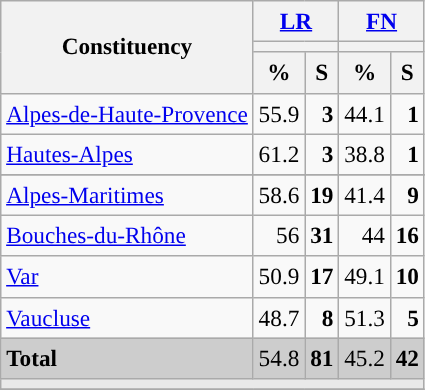<table class="wikitable sortable" style="text-align:right; font-size:97%; line-height:20px;">
<tr>
<th rowspan="3">Constituency</th>
<th colspan="2" width="30px" class="unsortable"><a href='#'>LR</a></th>
<th colspan="2" width="30px" class="unsortable"><a href='#'>FN</a></th>
</tr>
<tr>
<th colspan="2" style="background:"></th>
<th colspan="2" style="background:"></th>
</tr>
<tr>
<th data-sort-type="number">%</th>
<th data-sort-type="number">S</th>
<th data-sort-type="number">%</th>
<th data-sort-type="number">S</th>
</tr>
<tr>
<td align="left"><a href='#'>Alpes-de-Haute-Provence</a></td>
<td style="background:">55.9</td>
<td><strong>3</strong></td>
<td>44.1</td>
<td><strong>1</strong></td>
</tr>
<tr>
<td align="left"><a href='#'>Hautes-Alpes</a></td>
<td style="background:">61.2</td>
<td><strong>3</strong></td>
<td>38.8</td>
<td><strong>1</strong></td>
</tr>
<tr>
</tr>
<tr>
<td align="left"><a href='#'>Alpes-Maritimes</a></td>
<td style="background:">58.6</td>
<td><strong>19</strong></td>
<td>41.4</td>
<td><strong>9</strong></td>
</tr>
<tr>
<td align="left"><a href='#'>Bouches-du-Rhône</a></td>
<td style="background:">56</td>
<td><strong>31</strong></td>
<td>44</td>
<td><strong>16</strong></td>
</tr>
<tr>
<td align="left"><a href='#'>Var</a></td>
<td style="background:">50.9</td>
<td><strong>17</strong></td>
<td>49.1</td>
<td><strong>10</strong></td>
</tr>
<tr>
<td align="left"><a href='#'>Vaucluse</a></td>
<td>48.7</td>
<td><strong>8</strong></td>
<td style="background:">51.3</td>
<td><strong>5</strong></td>
</tr>
<tr style="background:#CDCDCD;">
<td align="left"><strong>Total</strong></td>
<td style="background:">54.8</td>
<td><strong>81</strong></td>
<td>45.2</td>
<td><strong>42</strong></td>
</tr>
<tr>
<td colspan="15" bgcolor="#E9E9E9"></td>
</tr>
<tr class="expand-child">
</tr>
</table>
